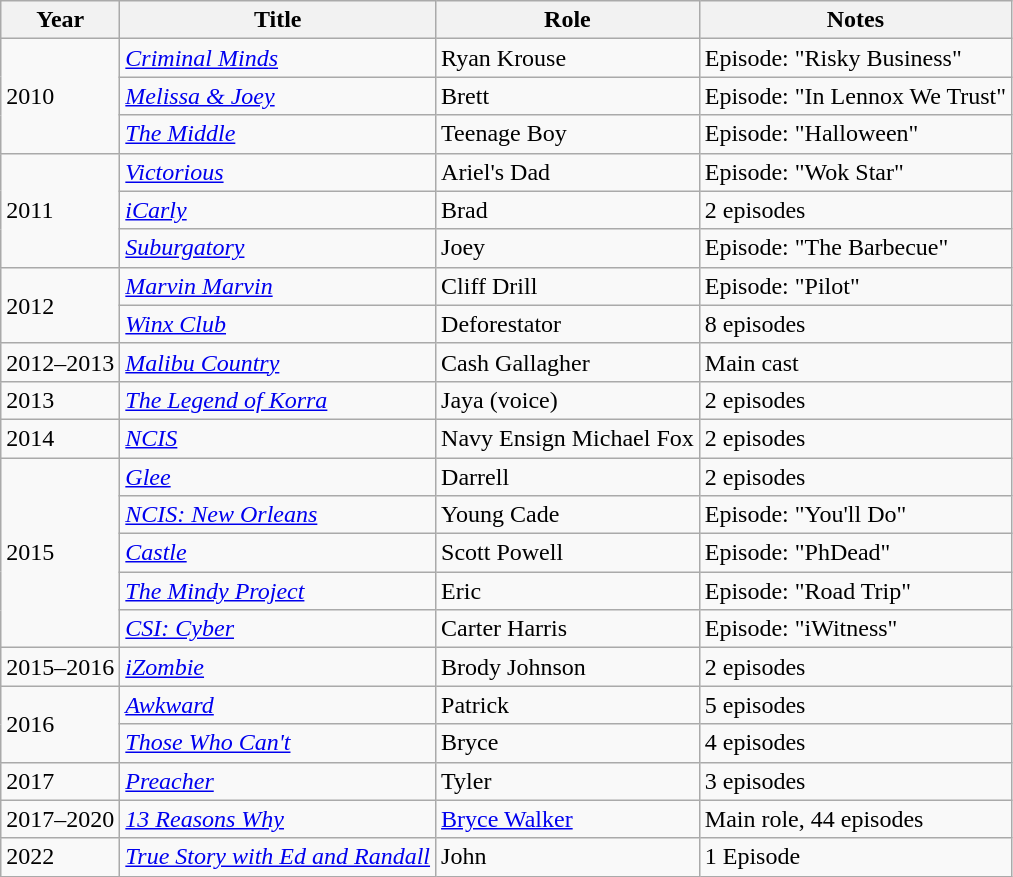<table class="wikitable sortable">
<tr>
<th>Year</th>
<th>Title</th>
<th>Role</th>
<th>Notes</th>
</tr>
<tr>
<td rowspan="3">2010</td>
<td><em><a href='#'>Criminal Minds</a></em></td>
<td>Ryan Krouse</td>
<td>Episode: "Risky Business"</td>
</tr>
<tr>
<td><em><a href='#'>Melissa & Joey</a></em></td>
<td>Brett</td>
<td>Episode: "In Lennox We Trust"</td>
</tr>
<tr>
<td><em><a href='#'>The Middle</a></em></td>
<td>Teenage Boy</td>
<td>Episode: "Halloween"</td>
</tr>
<tr>
<td rowspan="3">2011</td>
<td><em><a href='#'>Victorious</a></em></td>
<td>Ariel's Dad</td>
<td>Episode: "Wok Star"</td>
</tr>
<tr>
<td><em><a href='#'>iCarly</a></em></td>
<td>Brad</td>
<td>2 episodes</td>
</tr>
<tr>
<td><em><a href='#'>Suburgatory</a></em></td>
<td>Joey</td>
<td>Episode: "The Barbecue"</td>
</tr>
<tr>
<td rowspan="2">2012</td>
<td><em><a href='#'>Marvin Marvin</a></em></td>
<td>Cliff Drill</td>
<td>Episode: "Pilot"</td>
</tr>
<tr>
<td><em><a href='#'>Winx Club</a></em></td>
<td>Deforestator</td>
<td>8 episodes</td>
</tr>
<tr>
<td>2012–2013</td>
<td><em><a href='#'>Malibu Country</a></em></td>
<td>Cash Gallagher</td>
<td>Main cast</td>
</tr>
<tr>
<td>2013</td>
<td><em><a href='#'>The Legend of Korra</a></em></td>
<td>Jaya (voice)</td>
<td>2 episodes</td>
</tr>
<tr>
<td>2014</td>
<td><em><a href='#'>NCIS</a></em></td>
<td>Navy Ensign Michael Fox</td>
<td>2 episodes</td>
</tr>
<tr>
<td rowspan="5">2015</td>
<td><em><a href='#'>Glee</a></em></td>
<td>Darrell</td>
<td>2 episodes</td>
</tr>
<tr>
<td><em><a href='#'>NCIS: New Orleans</a></em></td>
<td>Young Cade</td>
<td>Episode: "You'll Do"</td>
</tr>
<tr>
<td><em><a href='#'>Castle</a></em></td>
<td>Scott Powell</td>
<td>Episode: "PhDead"</td>
</tr>
<tr>
<td><em><a href='#'>The Mindy Project</a></em></td>
<td>Eric</td>
<td>Episode: "Road Trip"</td>
</tr>
<tr>
<td><em><a href='#'>CSI: Cyber</a></em></td>
<td>Carter Harris</td>
<td>Episode: "iWitness"</td>
</tr>
<tr>
<td>2015–2016</td>
<td><em><a href='#'>iZombie</a></em></td>
<td>Brody Johnson</td>
<td>2 episodes</td>
</tr>
<tr>
<td rowspan="2">2016</td>
<td><em><a href='#'>Awkward</a></em></td>
<td>Patrick</td>
<td>5 episodes</td>
</tr>
<tr>
<td><em><a href='#'>Those Who Can't</a></em></td>
<td>Bryce</td>
<td>4 episodes</td>
</tr>
<tr>
<td>2017</td>
<td><a href='#'><em>Preacher</em></a></td>
<td>Tyler</td>
<td>3 episodes</td>
</tr>
<tr>
<td>2017–2020</td>
<td><em><a href='#'>13 Reasons Why</a></em></td>
<td><a href='#'>Bryce Walker</a></td>
<td>Main role, 44 episodes</td>
</tr>
<tr>
<td>2022</td>
<td><a href='#'><em>True Story with Ed and Randall</em></a></td>
<td>John</td>
<td>1 Episode</td>
</tr>
</table>
